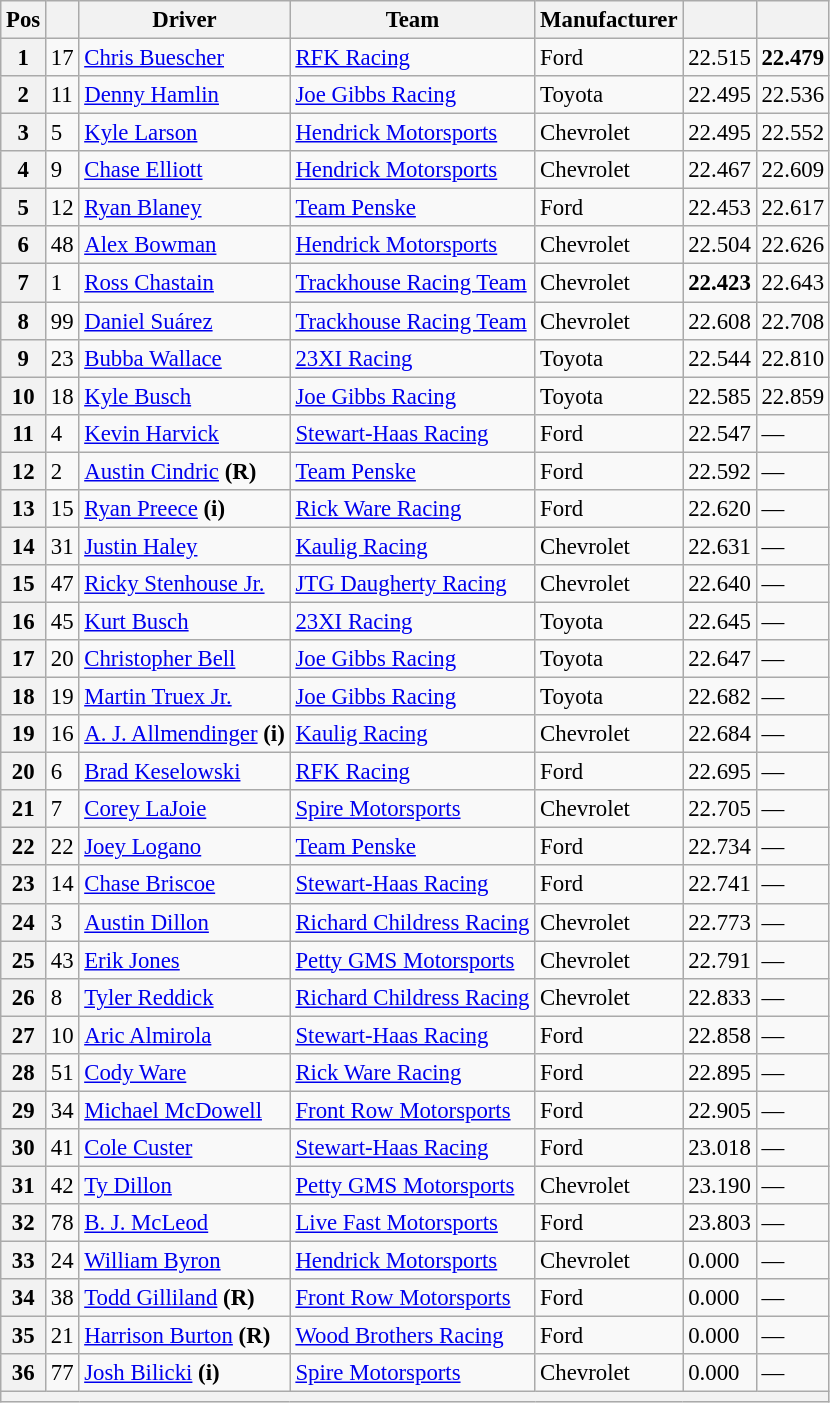<table class="wikitable" style="font-size:95%">
<tr>
<th>Pos</th>
<th></th>
<th>Driver</th>
<th>Team</th>
<th>Manufacturer</th>
<th></th>
<th></th>
</tr>
<tr>
<th>1</th>
<td>17</td>
<td><a href='#'>Chris Buescher</a></td>
<td><a href='#'>RFK Racing</a></td>
<td>Ford</td>
<td>22.515</td>
<td><strong>22.479</strong></td>
</tr>
<tr>
<th>2</th>
<td>11</td>
<td><a href='#'>Denny Hamlin</a></td>
<td><a href='#'>Joe Gibbs Racing</a></td>
<td>Toyota</td>
<td>22.495</td>
<td>22.536</td>
</tr>
<tr>
<th>3</th>
<td>5</td>
<td><a href='#'>Kyle Larson</a></td>
<td><a href='#'>Hendrick Motorsports</a></td>
<td>Chevrolet</td>
<td>22.495</td>
<td>22.552</td>
</tr>
<tr>
<th>4</th>
<td>9</td>
<td><a href='#'>Chase Elliott</a></td>
<td><a href='#'>Hendrick Motorsports</a></td>
<td>Chevrolet</td>
<td>22.467</td>
<td>22.609</td>
</tr>
<tr>
<th>5</th>
<td>12</td>
<td><a href='#'>Ryan Blaney</a></td>
<td><a href='#'>Team Penske</a></td>
<td>Ford</td>
<td>22.453</td>
<td>22.617</td>
</tr>
<tr>
<th>6</th>
<td>48</td>
<td><a href='#'>Alex Bowman</a></td>
<td><a href='#'>Hendrick Motorsports</a></td>
<td>Chevrolet</td>
<td>22.504</td>
<td>22.626</td>
</tr>
<tr>
<th>7</th>
<td>1</td>
<td><a href='#'>Ross Chastain</a></td>
<td><a href='#'>Trackhouse Racing Team</a></td>
<td>Chevrolet</td>
<td><strong>22.423</strong></td>
<td>22.643</td>
</tr>
<tr>
<th>8</th>
<td>99</td>
<td><a href='#'>Daniel Suárez</a></td>
<td><a href='#'>Trackhouse Racing Team</a></td>
<td>Chevrolet</td>
<td>22.608</td>
<td>22.708</td>
</tr>
<tr>
<th>9</th>
<td>23</td>
<td><a href='#'>Bubba Wallace</a></td>
<td><a href='#'>23XI Racing</a></td>
<td>Toyota</td>
<td>22.544</td>
<td>22.810</td>
</tr>
<tr>
<th>10</th>
<td>18</td>
<td><a href='#'>Kyle Busch</a></td>
<td><a href='#'>Joe Gibbs Racing</a></td>
<td>Toyota</td>
<td>22.585</td>
<td>22.859</td>
</tr>
<tr>
<th>11</th>
<td>4</td>
<td><a href='#'>Kevin Harvick</a></td>
<td><a href='#'>Stewart-Haas Racing</a></td>
<td>Ford</td>
<td>22.547</td>
<td>—</td>
</tr>
<tr>
<th>12</th>
<td>2</td>
<td><a href='#'>Austin Cindric</a> <strong>(R)</strong></td>
<td><a href='#'>Team Penske</a></td>
<td>Ford</td>
<td>22.592</td>
<td>—</td>
</tr>
<tr>
<th>13</th>
<td>15</td>
<td><a href='#'>Ryan Preece</a> <strong>(i)</strong></td>
<td><a href='#'>Rick Ware Racing</a></td>
<td>Ford</td>
<td>22.620</td>
<td>—</td>
</tr>
<tr>
<th>14</th>
<td>31</td>
<td><a href='#'>Justin Haley</a></td>
<td><a href='#'>Kaulig Racing</a></td>
<td>Chevrolet</td>
<td>22.631</td>
<td>—</td>
</tr>
<tr>
<th>15</th>
<td>47</td>
<td><a href='#'>Ricky Stenhouse Jr.</a></td>
<td><a href='#'>JTG Daugherty Racing</a></td>
<td>Chevrolet</td>
<td>22.640</td>
<td>—</td>
</tr>
<tr>
<th>16</th>
<td>45</td>
<td><a href='#'>Kurt Busch</a></td>
<td><a href='#'>23XI Racing</a></td>
<td>Toyota</td>
<td>22.645</td>
<td>—</td>
</tr>
<tr>
<th>17</th>
<td>20</td>
<td><a href='#'>Christopher Bell</a></td>
<td><a href='#'>Joe Gibbs Racing</a></td>
<td>Toyota</td>
<td>22.647</td>
<td>—</td>
</tr>
<tr>
<th>18</th>
<td>19</td>
<td><a href='#'>Martin Truex Jr.</a></td>
<td><a href='#'>Joe Gibbs Racing</a></td>
<td>Toyota</td>
<td>22.682</td>
<td>—</td>
</tr>
<tr>
<th>19</th>
<td>16</td>
<td><a href='#'>A. J. Allmendinger</a> <strong>(i)</strong></td>
<td><a href='#'>Kaulig Racing</a></td>
<td>Chevrolet</td>
<td>22.684</td>
<td>—</td>
</tr>
<tr>
<th>20</th>
<td>6</td>
<td><a href='#'>Brad Keselowski</a></td>
<td><a href='#'>RFK Racing</a></td>
<td>Ford</td>
<td>22.695</td>
<td>—</td>
</tr>
<tr>
<th>21</th>
<td>7</td>
<td><a href='#'>Corey LaJoie</a></td>
<td><a href='#'>Spire Motorsports</a></td>
<td>Chevrolet</td>
<td>22.705</td>
<td>—</td>
</tr>
<tr>
<th>22</th>
<td>22</td>
<td><a href='#'>Joey Logano</a></td>
<td><a href='#'>Team Penske</a></td>
<td>Ford</td>
<td>22.734</td>
<td>—</td>
</tr>
<tr>
<th>23</th>
<td>14</td>
<td><a href='#'>Chase Briscoe</a></td>
<td><a href='#'>Stewart-Haas Racing</a></td>
<td>Ford</td>
<td>22.741</td>
<td>—</td>
</tr>
<tr>
<th>24</th>
<td>3</td>
<td><a href='#'>Austin Dillon</a></td>
<td><a href='#'>Richard Childress Racing</a></td>
<td>Chevrolet</td>
<td>22.773</td>
<td>—</td>
</tr>
<tr>
<th>25</th>
<td>43</td>
<td><a href='#'>Erik Jones</a></td>
<td><a href='#'>Petty GMS Motorsports</a></td>
<td>Chevrolet</td>
<td>22.791</td>
<td>—</td>
</tr>
<tr>
<th>26</th>
<td>8</td>
<td><a href='#'>Tyler Reddick</a></td>
<td><a href='#'>Richard Childress Racing</a></td>
<td>Chevrolet</td>
<td>22.833</td>
<td>—</td>
</tr>
<tr>
<th>27</th>
<td>10</td>
<td><a href='#'>Aric Almirola</a></td>
<td><a href='#'>Stewart-Haas Racing</a></td>
<td>Ford</td>
<td>22.858</td>
<td>—</td>
</tr>
<tr>
<th>28</th>
<td>51</td>
<td><a href='#'>Cody Ware</a></td>
<td><a href='#'>Rick Ware Racing</a></td>
<td>Ford</td>
<td>22.895</td>
<td>—</td>
</tr>
<tr>
<th>29</th>
<td>34</td>
<td><a href='#'>Michael McDowell</a></td>
<td><a href='#'>Front Row Motorsports</a></td>
<td>Ford</td>
<td>22.905</td>
<td>—</td>
</tr>
<tr>
<th>30</th>
<td>41</td>
<td><a href='#'>Cole Custer</a></td>
<td><a href='#'>Stewart-Haas Racing</a></td>
<td>Ford</td>
<td>23.018</td>
<td>—</td>
</tr>
<tr>
<th>31</th>
<td>42</td>
<td><a href='#'>Ty Dillon</a></td>
<td><a href='#'>Petty GMS Motorsports</a></td>
<td>Chevrolet</td>
<td>23.190</td>
<td>—</td>
</tr>
<tr>
<th>32</th>
<td>78</td>
<td><a href='#'>B. J. McLeod</a></td>
<td><a href='#'>Live Fast Motorsports</a></td>
<td>Ford</td>
<td>23.803</td>
<td>—</td>
</tr>
<tr>
<th>33</th>
<td>24</td>
<td><a href='#'>William Byron</a></td>
<td><a href='#'>Hendrick Motorsports</a></td>
<td>Chevrolet</td>
<td>0.000</td>
<td>—</td>
</tr>
<tr>
<th>34</th>
<td>38</td>
<td><a href='#'>Todd Gilliland</a> <strong>(R)</strong></td>
<td><a href='#'>Front Row Motorsports</a></td>
<td>Ford</td>
<td>0.000</td>
<td>—</td>
</tr>
<tr>
<th>35</th>
<td>21</td>
<td><a href='#'>Harrison Burton</a> <strong>(R)</strong></td>
<td><a href='#'>Wood Brothers Racing</a></td>
<td>Ford</td>
<td>0.000</td>
<td>—</td>
</tr>
<tr>
<th>36</th>
<td>77</td>
<td><a href='#'>Josh Bilicki</a> <strong>(i)</strong></td>
<td><a href='#'>Spire Motorsports</a></td>
<td>Chevrolet</td>
<td>0.000</td>
<td>—</td>
</tr>
<tr>
<th colspan="7"></th>
</tr>
</table>
